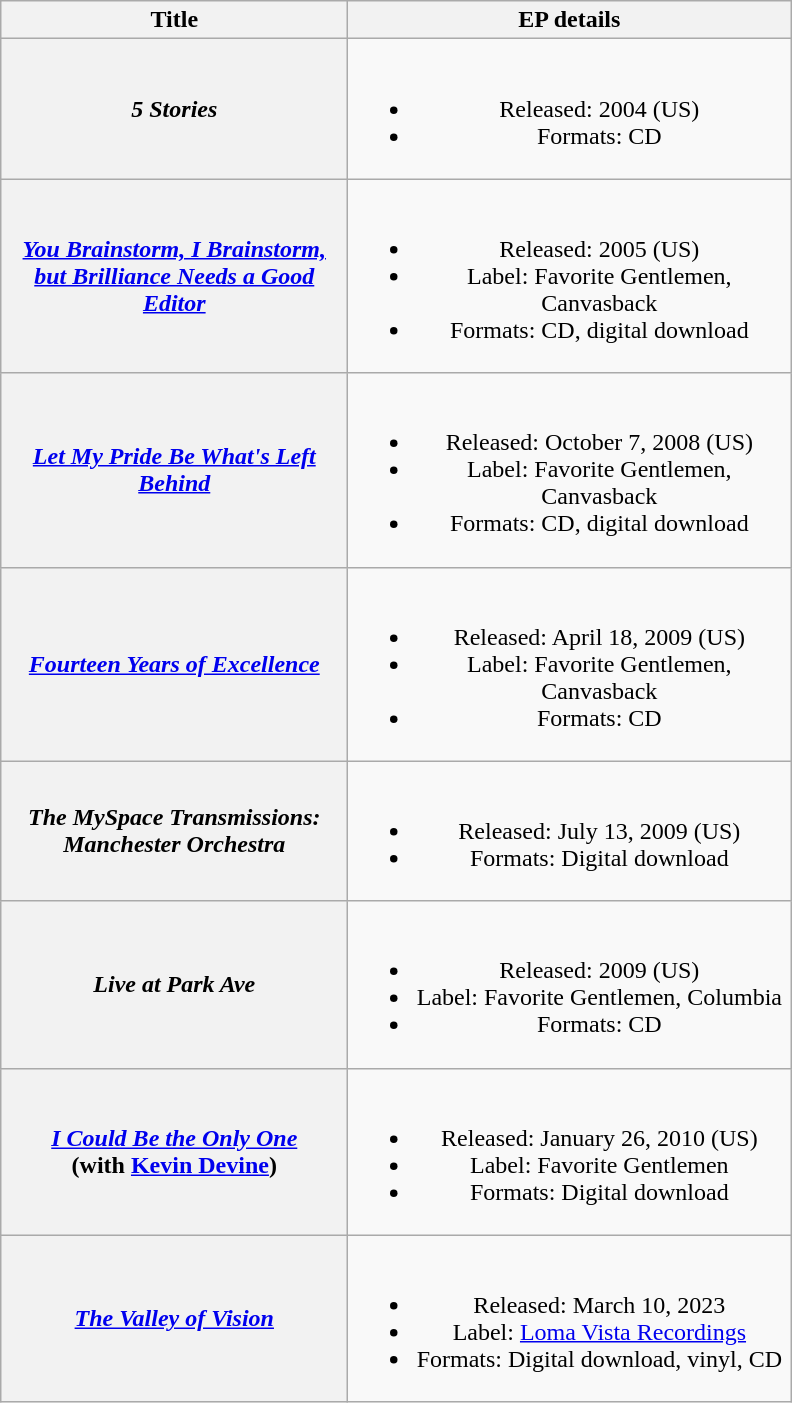<table class="wikitable plainrowheaders" style="text-align:center;">
<tr>
<th scope="col" style="width:14em;">Title</th>
<th scope="col" style="width:18em;">EP details</th>
</tr>
<tr>
<th scope="row"><em>5 Stories</em></th>
<td><br><ul><li>Released: 2004 <span>(US)</span></li><li>Formats: CD</li></ul></td>
</tr>
<tr>
<th scope="row"><em><a href='#'>You Brainstorm, I Brainstorm, but Brilliance Needs a Good Editor</a></em></th>
<td><br><ul><li>Released: 2005 <span>(US)</span></li><li>Label: Favorite Gentlemen, Canvasback</li><li>Formats: CD, digital download</li></ul></td>
</tr>
<tr>
<th scope="row"><em><a href='#'>Let My Pride Be What's Left Behind</a></em></th>
<td><br><ul><li>Released: October 7, 2008 <span>(US)</span></li><li>Label: Favorite Gentlemen, Canvasback</li><li>Formats: CD, digital download</li></ul></td>
</tr>
<tr>
<th scope="row"><em><a href='#'>Fourteen Years of Excellence</a></em></th>
<td><br><ul><li>Released: April 18, 2009 <span>(US)</span></li><li>Label: Favorite Gentlemen, Canvasback</li><li>Formats: CD</li></ul></td>
</tr>
<tr>
<th scope="row"><em>The MySpace Transmissions: Manchester Orchestra</em></th>
<td><br><ul><li>Released: July 13, 2009 <span>(US)</span></li><li>Formats: Digital download</li></ul></td>
</tr>
<tr>
<th scope="row"><em>Live at Park Ave</em></th>
<td><br><ul><li>Released: 2009 <span>(US)</span></li><li>Label: Favorite Gentlemen, Columbia</li><li>Formats: CD</li></ul></td>
</tr>
<tr>
<th scope="row"><em><a href='#'>I Could Be the Only One</a></em><br><span>(with <a href='#'>Kevin Devine</a>)</span></th>
<td><br><ul><li>Released: January 26, 2010 <span>(US)</span></li><li>Label: Favorite Gentlemen</li><li>Formats: Digital download</li></ul></td>
</tr>
<tr>
<th scope="row"><em><a href='#'>The Valley of Vision</a></em></th>
<td><br><ul><li>Released: March 10, 2023</li><li>Label: <a href='#'>Loma Vista Recordings</a></li><li>Formats: Digital download, vinyl, CD</li></ul></td>
</tr>
</table>
